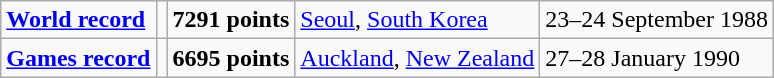<table class="wikitable">
<tr>
<td><a href='#'><strong>World record</strong></a></td>
<td></td>
<td><strong>7291 points</strong></td>
<td><a href='#'>Seoul</a>, <a href='#'>South Korea</a></td>
<td>23–24 September 1988</td>
</tr>
<tr>
<td><a href='#'><strong>Games record</strong></a></td>
<td></td>
<td><strong>6695 points</strong></td>
<td><a href='#'>Auckland</a>, <a href='#'>New Zealand</a></td>
<td>27–28 January 1990</td>
</tr>
</table>
